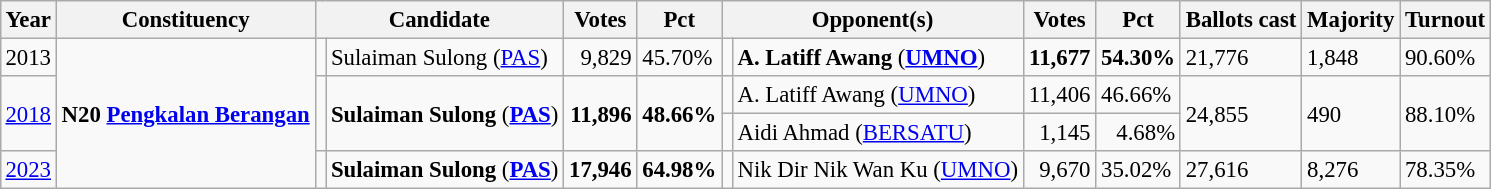<table class="wikitable" style="margin:0.5em ; font-size:95%">
<tr>
<th>Year</th>
<th>Constituency</th>
<th colspan=2>Candidate</th>
<th>Votes</th>
<th>Pct</th>
<th colspan=2>Opponent(s)</th>
<th>Votes</th>
<th>Pct</th>
<th>Ballots cast</th>
<th>Majority</th>
<th>Turnout</th>
</tr>
<tr>
<td>2013</td>
<td rowspan=4><strong>N20 <a href='#'>Pengkalan Berangan</a></strong></td>
<td></td>
<td>Sulaiman Sulong (<a href='#'>PAS</a>)</td>
<td align="right">9,829</td>
<td>45.70%</td>
<td></td>
<td><strong>A. Latiff Awang</strong> (<a href='#'><strong>UMNO</strong></a>)</td>
<td align="right"><strong>11,677</strong></td>
<td><strong>54.30%</strong></td>
<td>21,776</td>
<td>1,848</td>
<td>90.60%</td>
</tr>
<tr>
<td rowspan=2><a href='#'>2018</a></td>
<td rowspan=2 ></td>
<td rowspan=2><strong>Sulaiman Sulong</strong> (<a href='#'><strong>PAS</strong></a>)</td>
<td rowspan=2 align="right"><strong>11,896</strong></td>
<td rowspan=2><strong>48.66%</strong></td>
<td></td>
<td>A. Latiff Awang (<a href='#'>UMNO</a>)</td>
<td align="right">11,406</td>
<td>46.66%</td>
<td rowspan=2>24,855</td>
<td rowspan=2>490</td>
<td rowspan=2>88.10%</td>
</tr>
<tr>
<td></td>
<td>Aidi Ahmad (<a href='#'>BERSATU</a>)</td>
<td align="right">1,145</td>
<td align=right>4.68%</td>
</tr>
<tr>
<td><a href='#'>2023</a></td>
<td></td>
<td><strong>Sulaiman Sulong</strong> (<a href='#'><strong>PAS</strong></a>)</td>
<td align="right"><strong>17,946</strong></td>
<td align=><strong>64.98%</strong></td>
<td></td>
<td>Nik Dir Nik Wan Ku (<a href='#'>UMNO</a>)</td>
<td align="right">9,670</td>
<td align=>35.02%</td>
<td>27,616</td>
<td>8,276</td>
<td>78.35%</td>
</tr>
</table>
